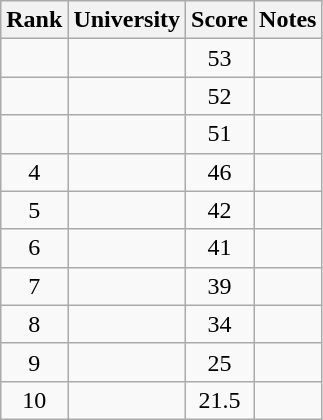<table class="wikitable sortable" style="text-align:center">
<tr>
<th>Rank</th>
<th>University</th>
<th>Score</th>
<th>Notes</th>
</tr>
<tr>
<td></td>
<td></td>
<td>53</td>
<td></td>
</tr>
<tr>
<td></td>
<td></td>
<td>52</td>
<td></td>
</tr>
<tr>
<td></td>
<td></td>
<td>51</td>
<td></td>
</tr>
<tr>
<td>4</td>
<td></td>
<td>46</td>
<td></td>
</tr>
<tr>
<td>5</td>
<td></td>
<td>42</td>
<td></td>
</tr>
<tr>
<td>6</td>
<td></td>
<td>41</td>
<td></td>
</tr>
<tr>
<td>7</td>
<td></td>
<td>39</td>
<td></td>
</tr>
<tr>
<td>8</td>
<td></td>
<td>34</td>
<td></td>
</tr>
<tr>
<td>9</td>
<td></td>
<td>25</td>
<td></td>
</tr>
<tr>
<td>10</td>
<td></td>
<td>21.5</td>
<td></td>
</tr>
</table>
